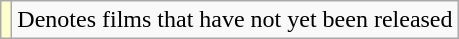<table class="wikitable">
<tr>
<td style="background:#FFFFCC;"></td>
<td>Denotes films that have not yet been released</td>
</tr>
</table>
